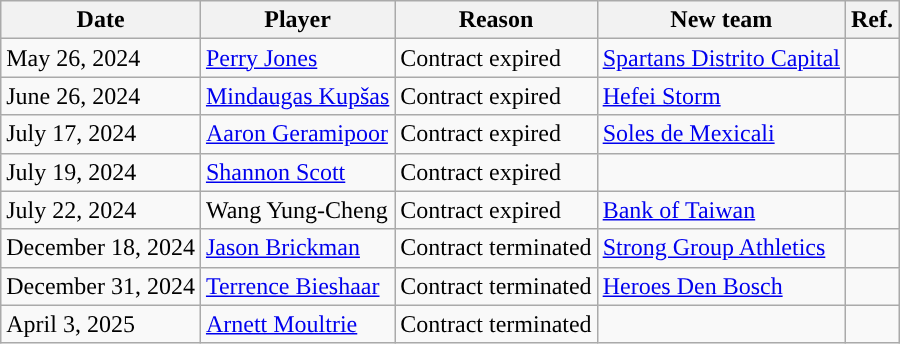<table class="wikitable">
<tr>
<th>Date</th>
<th>Player</th>
<th>Reason</th>
<th>New team</th>
<th>Ref.</th>
</tr>
<tr>
<td>May 26, 2024</td>
<td><a href='#'>Perry Jones</a></td>
<td>Contract expired</td>
<td> <a href='#'>Spartans Distrito Capital</a></td>
<td></td>
</tr>
<tr>
<td>June 26, 2024</td>
<td><a href='#'>Mindaugas Kupšas</a></td>
<td>Contract expired</td>
<td> <a href='#'>Hefei Storm</a></td>
<td></td>
</tr>
<tr>
<td>July 17, 2024</td>
<td><a href='#'>Aaron Geramipoor</a></td>
<td>Contract expired</td>
<td> <a href='#'>Soles de Mexicali</a></td>
<td></td>
</tr>
<tr>
<td>July 19, 2024</td>
<td><a href='#'>Shannon Scott</a></td>
<td>Contract expired</td>
<td></td>
<td></td>
</tr>
<tr>
<td>July 22, 2024</td>
<td>Wang Yung-Cheng</td>
<td>Contract expired</td>
<td> <a href='#'>Bank of Taiwan</a></td>
<td></td>
</tr>
<tr>
<td>December 18, 2024</td>
<td><a href='#'>Jason Brickman</a></td>
<td>Contract terminated</td>
<td> <a href='#'>Strong Group Athletics</a></td>
<td></td>
</tr>
<tr>
<td>December 31, 2024</td>
<td><a href='#'>Terrence Bieshaar</a></td>
<td>Contract terminated</td>
<td> <a href='#'>Heroes Den Bosch</a></td>
<td></td>
</tr>
<tr>
<td>April 3, 2025</td>
<td><a href='#'>Arnett Moultrie</a></td>
<td>Contract terminated</td>
<td></td>
<td></td>
</tr>
</table>
